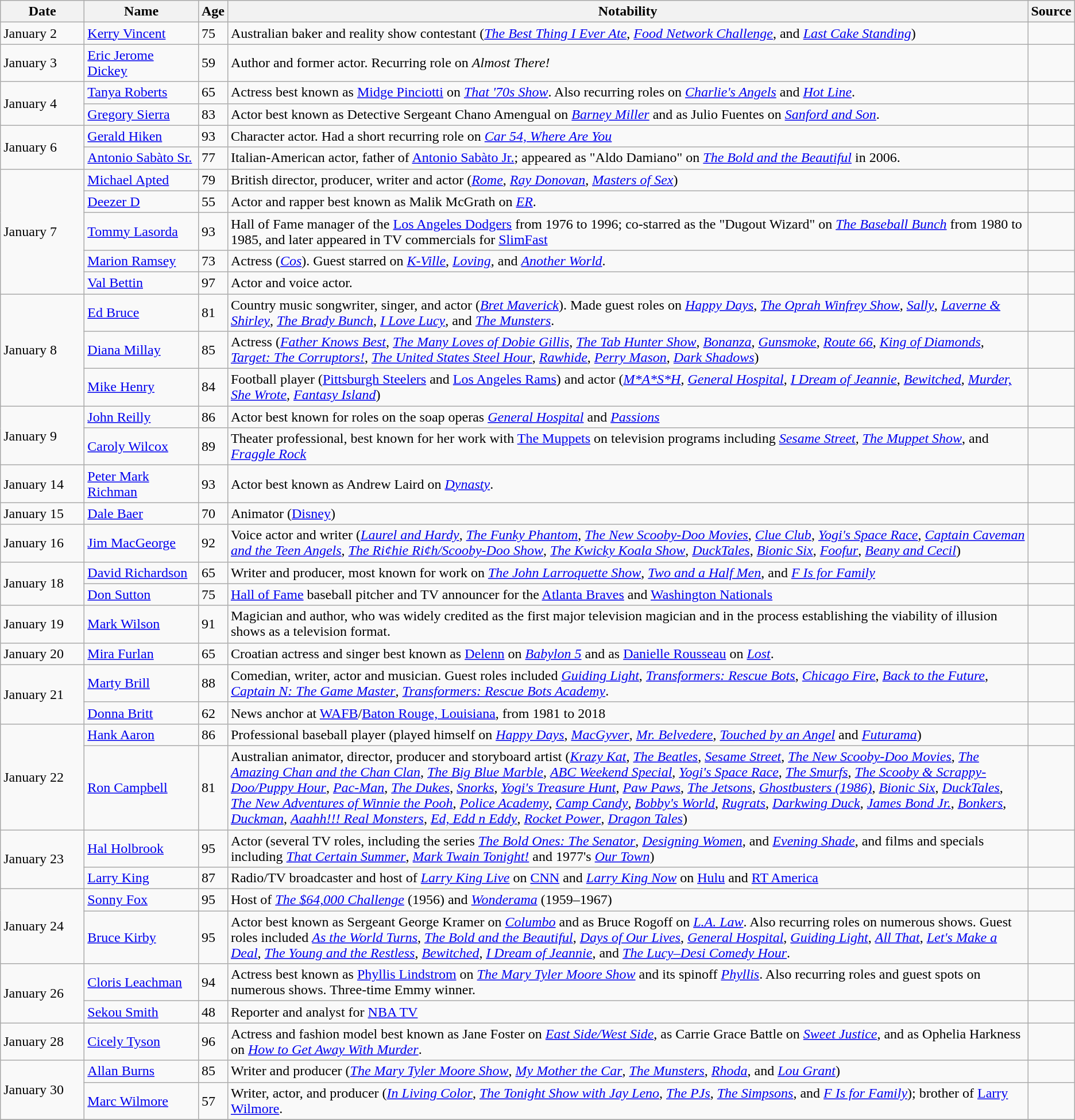<table class="wikitable sortable">
<tr>
<th width=90>Date</th>
<th width=125>Name</th>
<th>Age</th>
<th class="unsortable">Notability</th>
<th class="unsortable">Source</th>
</tr>
<tr>
<td>January 2</td>
<td><a href='#'>Kerry Vincent</a></td>
<td>75</td>
<td>Australian baker and reality show contestant (<em><a href='#'>The Best Thing I Ever Ate</a></em>, <em><a href='#'>Food Network Challenge</a></em>, and <em><a href='#'>Last Cake Standing</a></em>)</td>
<td></td>
</tr>
<tr>
<td>January 3</td>
<td><a href='#'>Eric Jerome Dickey</a></td>
<td>59</td>
<td>Author and former actor. Recurring role on <em>Almost There!</em></td>
<td></td>
</tr>
<tr>
<td rowspan="2">January 4</td>
<td><a href='#'>Tanya Roberts</a></td>
<td>65</td>
<td>Actress best known as <a href='#'>Midge Pinciotti</a> on <em><a href='#'>That '70s Show</a></em>. Also recurring roles on <em><a href='#'>Charlie's Angels</a></em> and <em><a href='#'>Hot Line</a></em>.</td>
<td></td>
</tr>
<tr>
<td><a href='#'>Gregory Sierra</a></td>
<td>83</td>
<td>Actor best known as Detective Sergeant Chano Amengual on <em><a href='#'>Barney Miller</a></em> and as Julio Fuentes on <em><a href='#'>Sanford and Son</a></em>.</td>
<td></td>
</tr>
<tr>
<td rowspan="2">January 6</td>
<td><a href='#'>Gerald Hiken</a></td>
<td>93</td>
<td>Character actor. Had a short recurring role on <em><a href='#'>Car 54, Where Are You</a></em></td>
<td></td>
</tr>
<tr>
<td><a href='#'>Antonio Sabàto Sr.</a></td>
<td>77</td>
<td>Italian-American actor, father of <a href='#'>Antonio Sabàto Jr.</a>; appeared as "Aldo Damiano" on <em><a href='#'>The Bold and the Beautiful</a></em> in 2006.</td>
<td></td>
</tr>
<tr>
<td rowspan=5>January 7</td>
<td><a href='#'>Michael Apted</a></td>
<td>79</td>
<td>British director, producer, writer and actor (<em><a href='#'>Rome</a></em>, <em><a href='#'>Ray Donovan</a></em>, <em><a href='#'>Masters of Sex</a></em>)</td>
<td></td>
</tr>
<tr>
<td><a href='#'>Deezer D</a></td>
<td>55</td>
<td>Actor and rapper best known as Malik McGrath on <em><a href='#'>ER</a></em>.</td>
<td></td>
</tr>
<tr>
<td><a href='#'>Tommy Lasorda</a></td>
<td>93</td>
<td>Hall of Fame manager of the <a href='#'>Los Angeles Dodgers</a> from 1976 to 1996; co-starred as the "Dugout Wizard" on <em><a href='#'>The Baseball Bunch</a></em> from 1980 to 1985, and later appeared in TV commercials for <a href='#'>SlimFast</a></td>
<td></td>
</tr>
<tr>
<td><a href='#'>Marion Ramsey</a></td>
<td>73</td>
<td>Actress (<em><a href='#'>Cos</a></em>). Guest starred on <em><a href='#'>K-Ville</a></em>, <em><a href='#'>Loving</a></em>, and <em><a href='#'>Another World</a></em>.</td>
<td></td>
</tr>
<tr>
<td><a href='#'>Val Bettin</a></td>
<td>97</td>
<td>Actor and voice actor.</td>
<td></td>
</tr>
<tr>
<td rowspan=3>January 8</td>
<td><a href='#'>Ed Bruce</a></td>
<td>81</td>
<td>Country music songwriter, singer, and actor (<em><a href='#'>Bret Maverick</a></em>). Made guest roles on <em><a href='#'>Happy Days</a></em>, <em><a href='#'>The Oprah Winfrey Show</a></em>, <em><a href='#'>Sally</a></em>, <em><a href='#'>Laverne & Shirley</a></em>, <em><a href='#'>The Brady Bunch</a></em>, <em><a href='#'>I Love Lucy</a></em>, and <em><a href='#'>The Munsters</a></em>.</td>
<td></td>
</tr>
<tr>
<td><a href='#'>Diana Millay</a></td>
<td>85</td>
<td>Actress (<em><a href='#'>Father Knows Best</a></em>, <em><a href='#'>The Many Loves of Dobie Gillis</a></em>, <em><a href='#'>The Tab Hunter Show</a></em>, <em><a href='#'>Bonanza</a></em>, <em><a href='#'>Gunsmoke</a></em>, <em><a href='#'>Route 66</a></em>, <em><a href='#'>King of Diamonds</a></em>, <em><a href='#'>Target: The Corruptors!</a></em>, <em><a href='#'>The United States Steel Hour</a></em>, <em><a href='#'>Rawhide</a></em>, <em><a href='#'>Perry Mason</a></em>, <em><a href='#'>Dark Shadows</a></em>)</td>
<td></td>
</tr>
<tr>
<td><a href='#'>Mike Henry</a></td>
<td>84</td>
<td>Football player (<a href='#'>Pittsburgh Steelers</a> and <a href='#'>Los Angeles Rams</a>) and actor (<em><a href='#'>M*A*S*H</a></em>, <em><a href='#'>General Hospital</a></em>, <em><a href='#'>I Dream of Jeannie</a></em>, <em><a href='#'>Bewitched</a></em>, <em><a href='#'>Murder, She Wrote</a></em>, <em><a href='#'>Fantasy Island</a></em>)</td>
<td></td>
</tr>
<tr>
<td rowspan="2">January 9</td>
<td><a href='#'>John Reilly</a></td>
<td>86</td>
<td>Actor best known for roles on the soap operas <em><a href='#'>General Hospital</a></em> and <em><a href='#'>Passions</a></em></td>
<td></td>
</tr>
<tr>
<td><a href='#'>Caroly Wilcox</a></td>
<td>89</td>
<td>Theater professional, best known for her work with <a href='#'>The Muppets</a> on television programs including <em><a href='#'>Sesame Street</a>,</em> <em><a href='#'>The Muppet Show</a></em>, and <em><a href='#'>Fraggle Rock</a></em></td>
<td></td>
</tr>
<tr>
<td>January 14</td>
<td><a href='#'>Peter Mark Richman</a></td>
<td>93</td>
<td>Actor best known as Andrew Laird on <em><a href='#'>Dynasty</a></em>.</td>
<td></td>
</tr>
<tr>
<td>January 15</td>
<td><a href='#'>Dale Baer</a></td>
<td>70</td>
<td>Animator (<a href='#'>Disney</a>)</td>
<td></td>
</tr>
<tr>
<td>January 16</td>
<td><a href='#'>Jim MacGeorge</a></td>
<td>92</td>
<td>Voice actor and writer (<em><a href='#'>Laurel and Hardy</a></em>, <em><a href='#'>The Funky Phantom</a></em>, <em><a href='#'>The New Scooby-Doo Movies</a></em>,  <em><a href='#'>Clue Club</a></em>, <em><a href='#'>Yogi's Space Race</a></em>, <em><a href='#'>Captain Caveman and the Teen Angels</a></em>, <em><a href='#'>The Ri¢hie Ri¢h/Scooby-Doo Show</a></em>, <em><a href='#'>The Kwicky Koala Show</a></em>, <em><a href='#'>DuckTales</a></em>, <em><a href='#'>Bionic Six</a></em>, <em><a href='#'>Foofur</a></em>, <em><a href='#'>Beany and Cecil</a></em>)</td>
<td></td>
</tr>
<tr>
<td rowspan=2>January 18</td>
<td><a href='#'>David Richardson</a></td>
<td>65</td>
<td>Writer and producer, most known for work on <em><a href='#'>The John Larroquette Show</a></em>, <em><a href='#'>Two and a Half Men</a></em>, and <em><a href='#'>F Is for Family</a></em></td>
<td></td>
</tr>
<tr>
<td><a href='#'>Don Sutton</a></td>
<td>75</td>
<td><a href='#'>Hall of Fame</a> baseball pitcher and TV announcer for the <a href='#'>Atlanta Braves</a> and <a href='#'>Washington Nationals</a></td>
<td></td>
</tr>
<tr>
<td>January 19</td>
<td><a href='#'>Mark Wilson</a></td>
<td>91</td>
<td>Magician and author, who was widely credited as the first major television magician and in the process establishing the viability of illusion shows as a television format.</td>
<td></td>
</tr>
<tr>
<td>January 20</td>
<td><a href='#'>Mira Furlan</a></td>
<td>65</td>
<td>Croatian actress and singer best known as <a href='#'>Delenn</a> on <em><a href='#'>Babylon 5</a></em> and as <a href='#'>Danielle Rousseau</a> on <em><a href='#'>Lost</a></em>.</td>
<td></td>
</tr>
<tr>
<td rowspan="2">January 21</td>
<td><a href='#'>Marty Brill</a></td>
<td>88</td>
<td>Comedian, writer, actor and musician. Guest roles included <em><a href='#'>Guiding Light</a></em>, <em><a href='#'>Transformers: Rescue Bots</a></em>, <em><a href='#'>Chicago Fire</a></em>, <em><a href='#'>Back to the Future</a></em>, <em><a href='#'>Captain N: The Game Master</a></em>, <em><a href='#'>Transformers: Rescue Bots Academy</a></em>.</td>
<td></td>
</tr>
<tr>
<td><a href='#'>Donna Britt</a></td>
<td>62</td>
<td>News anchor at <a href='#'>WAFB</a>/<a href='#'>Baton Rouge, Louisiana</a>, from 1981 to 2018</td>
<td></td>
</tr>
<tr>
<td rowspan="2">January 22</td>
<td><a href='#'>Hank Aaron</a></td>
<td>86</td>
<td>Professional baseball player (played himself on <em><a href='#'>Happy Days</a></em>, <em><a href='#'>MacGyver</a></em>, <em><a href='#'>Mr. Belvedere</a></em>, <em><a href='#'>Touched by an Angel</a></em> and <em><a href='#'>Futurama</a></em>)</td>
<td></td>
</tr>
<tr>
<td><a href='#'>Ron Campbell</a></td>
<td>81</td>
<td>Australian animator, director, producer and storyboard artist (<em><a href='#'>Krazy Kat</a></em>, <em><a href='#'>The Beatles</a></em>, <em><a href='#'>Sesame Street</a></em>, <em><a href='#'>The New Scooby-Doo Movies</a></em>, <em><a href='#'>The Amazing Chan and the Chan Clan</a></em>, <em><a href='#'>The Big Blue Marble</a></em>, <em><a href='#'>ABC Weekend Special</a></em>, <em><a href='#'>Yogi's Space Race</a></em>, <em><a href='#'>The Smurfs</a></em>, <em><a href='#'>The Scooby & Scrappy-Doo/Puppy Hour</a></em>, <em><a href='#'>Pac-Man</a></em>, <em><a href='#'>The Dukes</a></em>, <em><a href='#'>Snorks</a></em>, <em><a href='#'>Yogi's Treasure Hunt</a></em>, <em><a href='#'>Paw Paws</a></em>, <em><a href='#'>The Jetsons</a></em>, <em><a href='#'>Ghostbusters (1986)</a></em>, <em><a href='#'>Bionic Six</a></em>, <em><a href='#'>DuckTales</a></em>, <em><a href='#'>The New Adventures of Winnie the Pooh</a></em>, <em><a href='#'>Police Academy</a></em>, <em><a href='#'>Camp Candy</a></em>, <em><a href='#'>Bobby's World</a></em>, <em><a href='#'>Rugrats</a></em>, <em><a href='#'>Darkwing Duck</a></em>, <em><a href='#'>James Bond Jr.</a></em>, <em><a href='#'>Bonkers</a></em>, <em><a href='#'>Duckman</a></em>,  <em><a href='#'>Aaahh!!! Real Monsters</a></em>, <em><a href='#'>Ed, Edd n Eddy</a></em>, <em><a href='#'>Rocket Power</a></em>, <em><a href='#'>Dragon Tales</a></em>)</td>
<td></td>
</tr>
<tr>
<td rowspan=2>January 23</td>
<td><a href='#'>Hal Holbrook</a></td>
<td>95</td>
<td>Actor (several TV roles, including the series <em><a href='#'>The Bold Ones: The Senator</a></em>, <em><a href='#'>Designing Women</a></em>, and <em><a href='#'>Evening Shade</a></em>, and films and specials including <em><a href='#'>That Certain Summer</a></em>, <em><a href='#'>Mark Twain Tonight!</a></em> and 1977's <em><a href='#'>Our Town</a></em>)</td>
<td></td>
</tr>
<tr>
<td><a href='#'>Larry King</a></td>
<td>87</td>
<td>Radio/TV broadcaster and host of <em><a href='#'>Larry King Live</a></em> on <a href='#'>CNN</a> and <em><a href='#'>Larry King Now</a></em> on <a href='#'>Hulu</a> and <a href='#'>RT America</a></td>
<td></td>
</tr>
<tr>
<td rowspan=2>January 24</td>
<td><a href='#'>Sonny Fox</a></td>
<td>95</td>
<td>Host of <em><a href='#'>The $64,000 Challenge</a></em> (1956) and <em><a href='#'>Wonderama</a></em> (1959–1967)</td>
<td></td>
</tr>
<tr>
<td><a href='#'>Bruce Kirby</a></td>
<td>95</td>
<td>Actor best known as Sergeant George Kramer on <em><a href='#'>Columbo</a></em> and as Bruce Rogoff on <em><a href='#'>L.A. Law</a></em>. Also recurring roles on numerous shows. Guest roles included <em><a href='#'>As the World Turns</a></em>, <em><a href='#'>The Bold and the Beautiful</a></em>, <em><a href='#'>Days of Our Lives</a></em>, <em><a href='#'>General Hospital</a></em>, <em><a href='#'>Guiding Light</a></em>, <em><a href='#'>All That</a></em>, <em><a href='#'>Let's Make a Deal</a></em>, <em><a href='#'>The Young and the Restless</a></em>, <em><a href='#'>Bewitched</a></em>, <em><a href='#'>I Dream of Jeannie</a></em>, and <em><a href='#'>The Lucy–Desi Comedy Hour</a></em>.</td>
<td></td>
</tr>
<tr>
<td rowspan=2>January 26</td>
<td><a href='#'>Cloris Leachman</a></td>
<td>94</td>
<td>Actress best known as <a href='#'>Phyllis Lindstrom</a> on <em><a href='#'>The Mary Tyler Moore Show</a></em> and its spinoff <em><a href='#'>Phyllis</a></em>. Also recurring roles and guest spots on numerous shows. Three-time Emmy winner.</td>
<td></td>
</tr>
<tr>
<td><a href='#'>Sekou Smith</a></td>
<td>48</td>
<td>Reporter and analyst for <a href='#'>NBA TV</a></td>
<td></td>
</tr>
<tr>
<td>January 28</td>
<td><a href='#'>Cicely Tyson</a></td>
<td>96</td>
<td>Actress and fashion model best known as Jane Foster on <em><a href='#'>East Side/West Side</a></em>, as Carrie Grace Battle on <em><a href='#'>Sweet Justice</a></em>, and as Ophelia Harkness on <em><a href='#'>How to Get Away With Murder</a></em>.</td>
<td></td>
</tr>
<tr>
<td rowspan=2>January 30</td>
<td><a href='#'>Allan Burns</a></td>
<td>85</td>
<td>Writer and producer (<em><a href='#'>The Mary Tyler Moore Show</a></em>, <em><a href='#'>My Mother the Car</a></em>, <em><a href='#'>The Munsters</a></em>, <em><a href='#'>Rhoda</a></em>, and <em><a href='#'>Lou Grant</a></em>)</td>
<td></td>
</tr>
<tr>
<td><a href='#'>Marc Wilmore</a></td>
<td>57</td>
<td>Writer, actor, and producer (<em><a href='#'>In Living Color</a></em>, <em><a href='#'>The Tonight Show with Jay Leno</a></em>, <em><a href='#'>The PJs</a></em>, <em><a href='#'>The Simpsons</a></em>, and <em><a href='#'>F Is for Family</a></em>); brother of <a href='#'>Larry Wilmore</a>.</td>
<td></td>
</tr>
<tr>
</tr>
</table>
